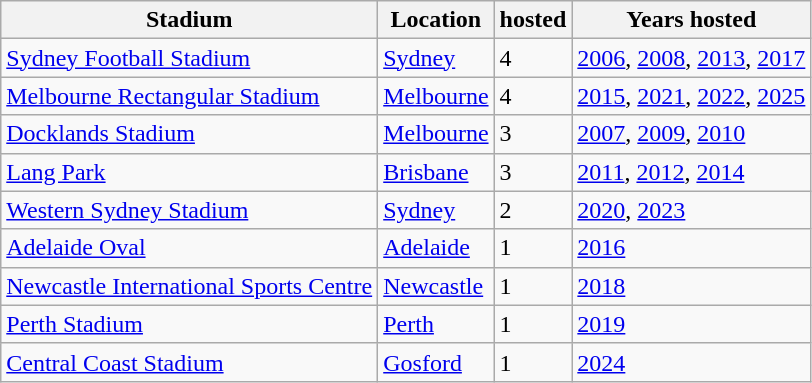<table class="wikitable sortable">
<tr>
<th>Stadium</th>
<th>Location</th>
<th> hosted</th>
<th>Years hosted</th>
</tr>
<tr>
<td><a href='#'>Sydney Football Stadium</a></td>
<td><a href='#'>Sydney</a></td>
<td>4</td>
<td><a href='#'>2006</a>, <a href='#'>2008</a>, <a href='#'>2013</a>, <a href='#'>2017</a></td>
</tr>
<tr>
<td><a href='#'>Melbourne Rectangular Stadium</a></td>
<td><a href='#'>Melbourne</a></td>
<td>4</td>
<td><a href='#'>2015</a>, <a href='#'>2021</a>, <a href='#'>2022</a>, <a href='#'>2025</a></td>
</tr>
<tr>
<td><a href='#'>Docklands Stadium</a></td>
<td><a href='#'>Melbourne</a></td>
<td>3</td>
<td><a href='#'>2007</a>, <a href='#'>2009</a>, <a href='#'>2010</a></td>
</tr>
<tr>
<td><a href='#'>Lang Park</a></td>
<td><a href='#'>Brisbane</a></td>
<td>3</td>
<td><a href='#'>2011</a>, <a href='#'>2012</a>, <a href='#'>2014</a></td>
</tr>
<tr>
<td><a href='#'>Western Sydney Stadium</a></td>
<td><a href='#'>Sydney</a></td>
<td>2</td>
<td><a href='#'>2020</a>, <a href='#'>2023</a></td>
</tr>
<tr>
<td><a href='#'>Adelaide Oval</a></td>
<td><a href='#'>Adelaide</a></td>
<td>1</td>
<td><a href='#'>2016</a></td>
</tr>
<tr>
<td><a href='#'>Newcastle International Sports Centre</a></td>
<td><a href='#'>Newcastle</a></td>
<td>1</td>
<td><a href='#'>2018</a></td>
</tr>
<tr>
<td><a href='#'>Perth Stadium</a></td>
<td><a href='#'>Perth</a></td>
<td>1</td>
<td><a href='#'>2019</a></td>
</tr>
<tr>
<td><a href='#'>Central Coast Stadium</a></td>
<td><a href='#'>Gosford</a></td>
<td>1</td>
<td><a href='#'>2024</a></td>
</tr>
</table>
